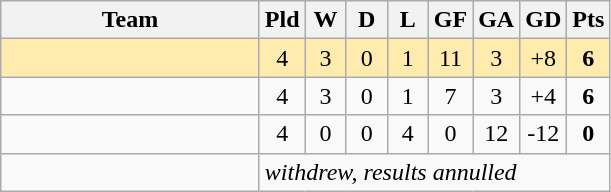<table class="wikitable" style="text-align:center">
<tr>
<th width=165>Team</th>
<th width=20>Pld</th>
<th width=20>W</th>
<th width=20>D</th>
<th width=20>L</th>
<th width=20>GF</th>
<th width=20>GA</th>
<th width=20>GD</th>
<th width=20>Pts</th>
</tr>
<tr bgcolor="#ffebad">
<td align="left"></td>
<td>4</td>
<td>3</td>
<td>0</td>
<td>1</td>
<td>11</td>
<td>3</td>
<td>+8</td>
<td><strong>6</strong></td>
</tr>
<tr>
<td align="left"></td>
<td>4</td>
<td>3</td>
<td>0</td>
<td>1</td>
<td>7</td>
<td>3</td>
<td>+4</td>
<td><strong>6</strong></td>
</tr>
<tr>
<td align="left"></td>
<td>4</td>
<td>0</td>
<td>0</td>
<td>4</td>
<td>0</td>
<td>12</td>
<td>-12</td>
<td><strong>0</strong></td>
</tr>
<tr>
<td align="left"></td>
<td align="left" colspan="8"><em>withdrew, results annulled</em></td>
</tr>
</table>
